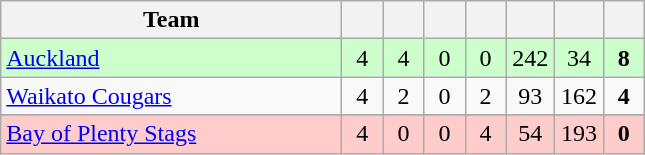<table class="wikitable" style="text-align:center">
<tr>
<th width="220">Team</th>
<th width="20"></th>
<th width="20"></th>
<th width="20"></th>
<th width="20"></th>
<th width="25"></th>
<th width="25"></th>
<th width="20"></th>
</tr>
<tr style="background: #ccffcc;">
<td style="text-align:left;"><a href='#'>Auckland</a></td>
<td>4</td>
<td>4</td>
<td>0</td>
<td>0</td>
<td>242</td>
<td>34</td>
<td><strong>8</strong></td>
</tr>
<tr>
<td style="text-align:left;"><a href='#'>Waikato Cougars</a></td>
<td>4</td>
<td>2</td>
<td>0</td>
<td>2</td>
<td>93</td>
<td>162</td>
<td><strong>4</strong></td>
</tr>
<tr>
</tr>
<tr style="background: #ffcccc;">
<td style="text-align:left;"><a href='#'>Bay of Plenty Stags</a></td>
<td>4</td>
<td>0</td>
<td>0</td>
<td>4</td>
<td>54</td>
<td>193</td>
<td><strong>0</strong></td>
</tr>
</table>
